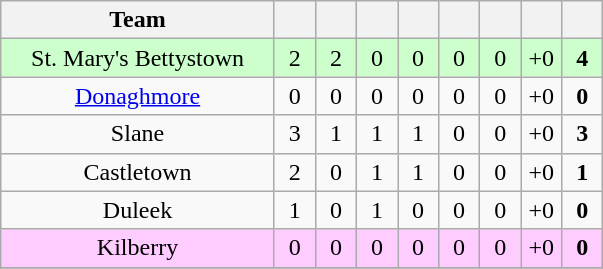<table class="wikitable" style="text-align:center">
<tr>
<th width="175">Team</th>
<th width="20"></th>
<th width="20"></th>
<th width="20"></th>
<th width="20"></th>
<th width="20"></th>
<th width="20"></th>
<th width="20"></th>
<th width="20"></th>
</tr>
<tr style="background:#cfc;">
<td>St. Mary's Bettystown</td>
<td>2</td>
<td>2</td>
<td>0</td>
<td>0</td>
<td>0</td>
<td>0</td>
<td>+0</td>
<td><strong>4</strong></td>
</tr>
<tr>
<td><a href='#'>Donaghmore</a></td>
<td>0</td>
<td>0</td>
<td>0</td>
<td>0</td>
<td>0</td>
<td>0</td>
<td>+0</td>
<td><strong>0</strong></td>
</tr>
<tr>
<td>Slane</td>
<td>3</td>
<td>1</td>
<td>1</td>
<td>1</td>
<td>0</td>
<td>0</td>
<td>+0</td>
<td><strong>3</strong></td>
</tr>
<tr>
<td>Castletown</td>
<td>2</td>
<td>0</td>
<td>1</td>
<td>1</td>
<td>0</td>
<td>0</td>
<td>+0</td>
<td><strong>1</strong></td>
</tr>
<tr>
<td>Duleek</td>
<td>1</td>
<td>0</td>
<td>1</td>
<td>0</td>
<td>0</td>
<td>0</td>
<td>+0</td>
<td><strong>0</strong></td>
</tr>
<tr style="background:#fcf;">
<td>Kilberry</td>
<td>0</td>
<td>0</td>
<td>0</td>
<td>0</td>
<td>0</td>
<td>0</td>
<td>+0</td>
<td><strong>0</strong></td>
</tr>
<tr>
</tr>
</table>
